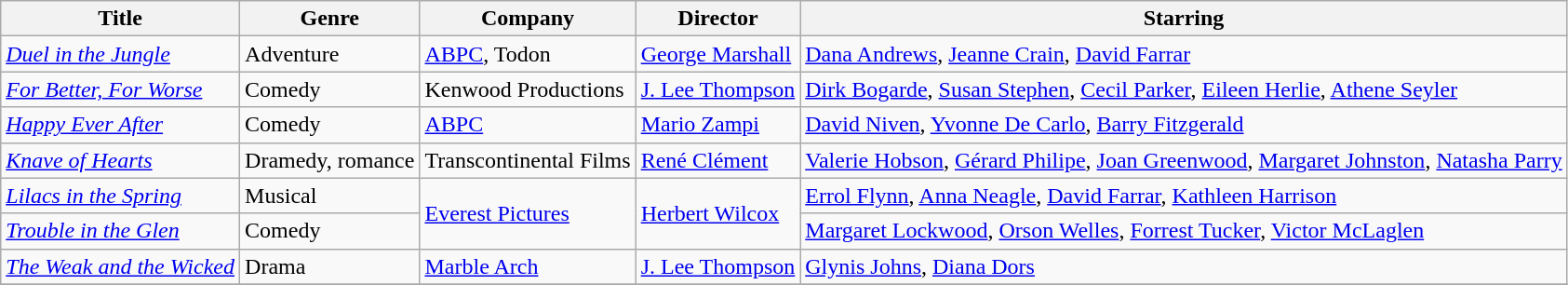<table class="wikitable unsortable">
<tr>
<th>Title</th>
<th>Genre</th>
<th>Company</th>
<th>Director</th>
<th>Starring</th>
</tr>
<tr>
<td><em><a href='#'>Duel in the Jungle</a></em></td>
<td>Adventure</td>
<td><a href='#'>ABPC</a>, Todon</td>
<td><a href='#'>George Marshall</a></td>
<td><a href='#'>Dana Andrews</a>, <a href='#'>Jeanne Crain</a>, <a href='#'>David Farrar</a></td>
</tr>
<tr>
<td><em><a href='#'>For Better, For Worse</a></em></td>
<td>Comedy</td>
<td>Kenwood Productions</td>
<td><a href='#'>J. Lee Thompson</a></td>
<td><a href='#'>Dirk Bogarde</a>, <a href='#'>Susan Stephen</a>, <a href='#'>Cecil Parker</a>, <a href='#'>Eileen Herlie</a>, <a href='#'>Athene Seyler</a></td>
</tr>
<tr>
<td><em><a href='#'>Happy Ever After</a></em></td>
<td>Comedy</td>
<td><a href='#'>ABPC</a></td>
<td><a href='#'>Mario Zampi</a></td>
<td><a href='#'>David Niven</a>, <a href='#'>Yvonne De Carlo</a>, <a href='#'>Barry Fitzgerald</a></td>
</tr>
<tr>
<td><em><a href='#'>Knave of Hearts</a></em></td>
<td>Dramedy, romance</td>
<td>Transcontinental Films</td>
<td><a href='#'>René Clément</a></td>
<td><a href='#'>Valerie Hobson</a>, <a href='#'>Gérard Philipe</a>, <a href='#'>Joan Greenwood</a>, <a href='#'>Margaret Johnston</a>, <a href='#'>Natasha Parry</a></td>
</tr>
<tr>
<td><em><a href='#'>Lilacs in the Spring</a></em></td>
<td>Musical</td>
<td rowspan="2"><a href='#'>Everest Pictures</a></td>
<td rowspan="2"><a href='#'>Herbert Wilcox</a></td>
<td><a href='#'>Errol Flynn</a>, <a href='#'>Anna Neagle</a>, <a href='#'>David Farrar</a>, <a href='#'>Kathleen Harrison</a></td>
</tr>
<tr>
<td><em><a href='#'>Trouble in the Glen</a></em></td>
<td>Comedy</td>
<td><a href='#'>Margaret Lockwood</a>, <a href='#'>Orson Welles</a>, <a href='#'>Forrest Tucker</a>, <a href='#'>Victor McLaglen</a></td>
</tr>
<tr>
<td><em><a href='#'>The Weak and the Wicked</a></em></td>
<td>Drama</td>
<td><a href='#'>Marble Arch</a></td>
<td><a href='#'>J. Lee Thompson</a></td>
<td><a href='#'>Glynis Johns</a>, <a href='#'>Diana Dors</a></td>
</tr>
<tr>
</tr>
</table>
